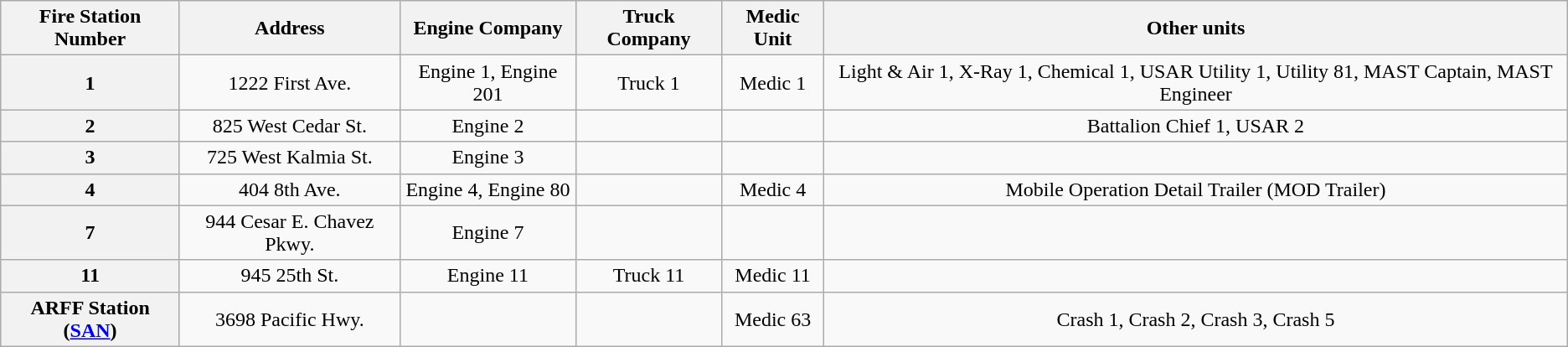<table class="wikitable" style="text-align:center;">
<tr>
<th>Fire Station Number</th>
<th>Address</th>
<th>Engine Company</th>
<th>Truck Company</th>
<th>Medic Unit</th>
<th>Other units</th>
</tr>
<tr>
<th>1</th>
<td>1222 First Ave.</td>
<td>Engine 1, Engine 201</td>
<td>Truck 1</td>
<td>Medic 1</td>
<td>Light & Air 1, X-Ray 1, Chemical 1,  USAR Utility 1, Utility 81, MAST Captain, MAST Engineer</td>
</tr>
<tr>
<th>2</th>
<td>825 West Cedar St.</td>
<td>Engine 2</td>
<td></td>
<td></td>
<td>Battalion Chief 1, USAR 2</td>
</tr>
<tr>
<th>3</th>
<td>725 West Kalmia St.</td>
<td>Engine 3</td>
<td></td>
<td></td>
<td></td>
</tr>
<tr>
<th>4</th>
<td>404 8th Ave.</td>
<td>Engine 4, Engine 80</td>
<td></td>
<td>Medic 4</td>
<td>Mobile Operation Detail Trailer (MOD Trailer)</td>
</tr>
<tr>
<th>7</th>
<td>944 Cesar E. Chavez Pkwy.</td>
<td>Engine 7</td>
<td></td>
<td></td>
<td></td>
</tr>
<tr>
<th>11</th>
<td>945 25th St.</td>
<td>Engine 11</td>
<td>Truck 11</td>
<td>Medic 11</td>
<td></td>
</tr>
<tr>
<th>ARFF Station (<a href='#'>SAN</a>)</th>
<td>3698 Pacific Hwy.</td>
<td></td>
<td></td>
<td>Medic 63</td>
<td>Crash 1, Crash 2, Crash 3, Crash 5</td>
</tr>
</table>
